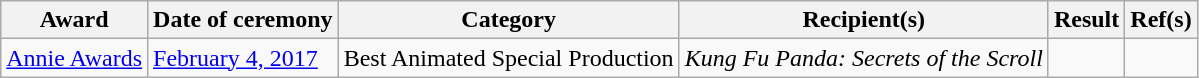<table class="wikitable sortable">
<tr>
<th>Award</th>
<th>Date of ceremony</th>
<th>Category</th>
<th>Recipient(s)</th>
<th>Result</th>
<th>Ref(s)</th>
</tr>
<tr>
<td><a href='#'>Annie Awards</a></td>
<td><a href='#'>February 4, 2017</a></td>
<td>Best Animated Special Production</td>
<td><em>Kung Fu Panda: Secrets of the Scroll</em></td>
<td></td>
<td></td>
</tr>
</table>
